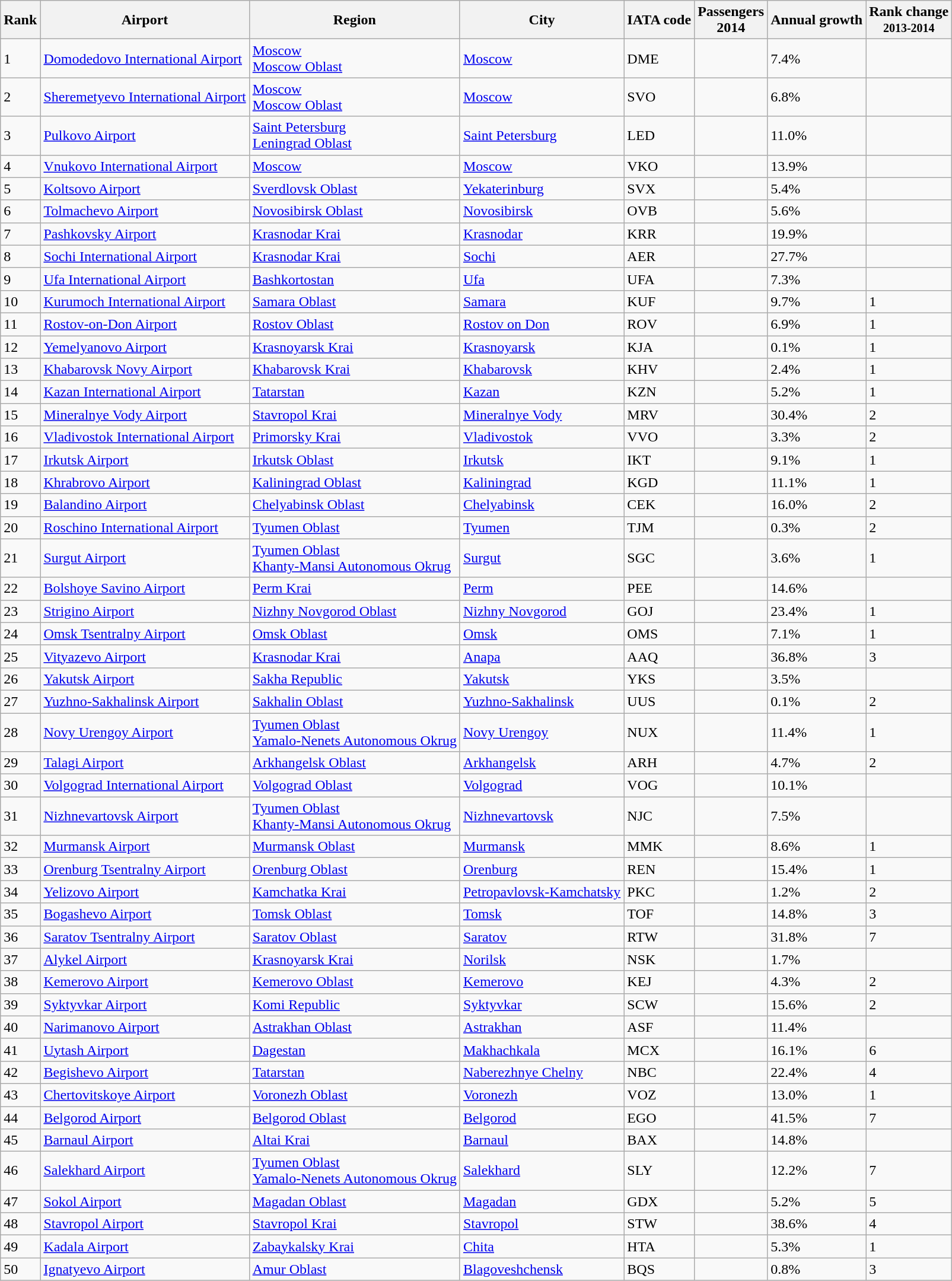<table class="wikitable sortable">
<tr>
<th>Rank</th>
<th>Airport</th>
<th>Region</th>
<th>City</th>
<th>IATA code</th>
<th>Passengers<br>2014</th>
<th>Annual growth</th>
<th>Rank change<br><small>2013-2014</small></th>
</tr>
<tr>
<td>1</td>
<td><a href='#'>Domodedovo International Airport</a></td>
<td><a href='#'>Moscow</a><br><a href='#'>Moscow Oblast</a></td>
<td><a href='#'>Moscow</a></td>
<td>DME</td>
<td style="text-align: right"></td>
<td>  7.4%</td>
<td></td>
</tr>
<tr>
<td>2</td>
<td><a href='#'>Sheremetyevo International Airport</a></td>
<td><a href='#'>Moscow</a><br><a href='#'>Moscow Oblast</a></td>
<td><a href='#'>Moscow</a></td>
<td>SVO</td>
<td style="text-align: right"></td>
<td>  6.8%</td>
<td></td>
</tr>
<tr>
<td>3</td>
<td><a href='#'>Pulkovo Airport</a></td>
<td><a href='#'>Saint Petersburg</a><br><a href='#'>Leningrad Oblast</a></td>
<td><a href='#'>Saint Petersburg</a></td>
<td>LED</td>
<td style="text-align: right"></td>
<td>  11.0%</td>
<td></td>
</tr>
<tr>
<td>4</td>
<td><a href='#'>Vnukovo International Airport</a></td>
<td><a href='#'>Moscow</a></td>
<td><a href='#'>Moscow</a></td>
<td>VKO</td>
<td style="text-align: right"></td>
<td>  13.9%</td>
<td></td>
</tr>
<tr>
<td>5</td>
<td><a href='#'>Koltsovo Airport</a></td>
<td><a href='#'>Sverdlovsk Oblast</a></td>
<td><a href='#'>Yekaterinburg</a></td>
<td>SVX</td>
<td style="text-align: right"></td>
<td>  5.4%</td>
<td></td>
</tr>
<tr>
<td>6</td>
<td><a href='#'>Tolmachevo Airport</a></td>
<td><a href='#'>Novosibirsk Oblast</a></td>
<td><a href='#'>Novosibirsk</a></td>
<td>OVB</td>
<td style="text-align: right"></td>
<td>  5.6%</td>
<td></td>
</tr>
<tr>
<td>7</td>
<td><a href='#'>Pashkovsky Airport</a></td>
<td><a href='#'>Krasnodar Krai</a></td>
<td><a href='#'>Krasnodar</a></td>
<td>KRR</td>
<td style="text-align: right"></td>
<td>  19.9%</td>
<td></td>
</tr>
<tr>
<td>8</td>
<td><a href='#'>Sochi International Airport</a></td>
<td><a href='#'>Krasnodar Krai</a></td>
<td><a href='#'>Sochi</a></td>
<td>AER</td>
<td style="text-align: right"></td>
<td>  27.7%</td>
<td></td>
</tr>
<tr>
<td>9</td>
<td><a href='#'>Ufa International Airport</a></td>
<td><a href='#'>Bashkortostan</a></td>
<td><a href='#'>Ufa</a></td>
<td>UFA</td>
<td style="text-align: right"></td>
<td>  7.3%</td>
<td></td>
</tr>
<tr>
<td>10</td>
<td><a href='#'>Kurumoch International Airport</a></td>
<td><a href='#'>Samara Oblast</a></td>
<td><a href='#'>Samara</a></td>
<td>KUF</td>
<td style="text-align: right"></td>
<td>  9.7%</td>
<td>1</td>
</tr>
<tr>
<td>11</td>
<td><a href='#'>Rostov-on-Don Airport</a></td>
<td><a href='#'>Rostov Oblast</a></td>
<td><a href='#'>Rostov on Don</a></td>
<td>ROV</td>
<td style="text-align: right"></td>
<td>  6.9%</td>
<td>1</td>
</tr>
<tr>
<td>12</td>
<td><a href='#'>Yemelyanovo Airport</a></td>
<td><a href='#'>Krasnoyarsk Krai</a></td>
<td><a href='#'>Krasnoyarsk</a></td>
<td>KJA</td>
<td style="text-align: right"></td>
<td>  0.1%</td>
<td>1</td>
</tr>
<tr>
<td>13</td>
<td><a href='#'>Khabarovsk Novy Airport</a></td>
<td><a href='#'>Khabarovsk Krai</a></td>
<td><a href='#'>Khabarovsk</a></td>
<td>KHV</td>
<td style="text-align: right"></td>
<td>  2.4%</td>
<td>1</td>
</tr>
<tr>
<td>14</td>
<td><a href='#'>Kazan International Airport</a></td>
<td><a href='#'>Tatarstan</a></td>
<td><a href='#'>Kazan</a></td>
<td>KZN</td>
<td style="text-align: right"></td>
<td>  5.2%</td>
<td>1</td>
</tr>
<tr>
<td>15</td>
<td><a href='#'>Mineralnye Vody Airport</a></td>
<td><a href='#'>Stavropol Krai</a></td>
<td><a href='#'>Mineralnye Vody</a></td>
<td>MRV</td>
<td style="text-align: right"></td>
<td>  30.4%</td>
<td>2</td>
</tr>
<tr>
<td>16</td>
<td><a href='#'>Vladivostok International Airport</a></td>
<td><a href='#'>Primorsky Krai</a></td>
<td><a href='#'>Vladivostok</a></td>
<td>VVO</td>
<td style="text-align: right"></td>
<td>  3.3%</td>
<td>2</td>
</tr>
<tr>
<td>17</td>
<td><a href='#'>Irkutsk Airport</a></td>
<td><a href='#'>Irkutsk Oblast</a></td>
<td><a href='#'>Irkutsk</a></td>
<td>IKT</td>
<td style="text-align: right"></td>
<td>  9.1%</td>
<td>1</td>
</tr>
<tr>
<td>18</td>
<td><a href='#'>Khrabrovo Airport</a></td>
<td><a href='#'>Kaliningrad Oblast</a></td>
<td><a href='#'>Kaliningrad</a></td>
<td>KGD</td>
<td style="text-align: right"></td>
<td>  11.1%</td>
<td>1</td>
</tr>
<tr>
<td>19</td>
<td><a href='#'>Balandino Airport</a></td>
<td><a href='#'>Chelyabinsk Oblast</a></td>
<td><a href='#'>Chelyabinsk</a></td>
<td>CEK</td>
<td style="text-align: right"></td>
<td>  16.0%</td>
<td>2</td>
</tr>
<tr>
<td>20</td>
<td><a href='#'>Roschino International Airport</a></td>
<td><a href='#'>Tyumen Oblast</a></td>
<td><a href='#'>Tyumen</a></td>
<td>TJM</td>
<td style="text-align: right"></td>
<td>  0.3%</td>
<td>2</td>
</tr>
<tr>
<td>21</td>
<td><a href='#'>Surgut Airport</a></td>
<td><a href='#'>Tyumen Oblast</a><br><a href='#'>Khanty-Mansi Autonomous Okrug</a></td>
<td><a href='#'>Surgut</a></td>
<td>SGC</td>
<td style="text-align: right"></td>
<td>  3.6%</td>
<td>1</td>
</tr>
<tr>
<td>22</td>
<td><a href='#'>Bolshoye Savino Airport</a></td>
<td><a href='#'>Perm Krai</a></td>
<td><a href='#'>Perm</a></td>
<td>PEE</td>
<td style="text-align: right"></td>
<td>  14.6%</td>
<td></td>
</tr>
<tr>
<td>23</td>
<td><a href='#'>Strigino Airport</a></td>
<td><a href='#'>Nizhny Novgorod Oblast</a></td>
<td><a href='#'>Nizhny Novgorod</a></td>
<td>GOJ</td>
<td style="text-align: right"></td>
<td>  23.4%</td>
<td>1</td>
</tr>
<tr>
<td>24</td>
<td><a href='#'>Omsk Tsentralny Airport</a></td>
<td><a href='#'>Omsk Oblast</a></td>
<td><a href='#'>Omsk</a></td>
<td>OMS</td>
<td style="text-align: right"></td>
<td>  7.1%</td>
<td>1</td>
</tr>
<tr>
<td>25</td>
<td><a href='#'>Vityazevo Airport</a></td>
<td><a href='#'>Krasnodar Krai</a></td>
<td><a href='#'>Anapa</a></td>
<td>AAQ</td>
<td style="text-align: right"></td>
<td>  36.8%</td>
<td>3</td>
</tr>
<tr>
<td>26</td>
<td><a href='#'>Yakutsk Airport</a></td>
<td><a href='#'>Sakha Republic</a></td>
<td><a href='#'>Yakutsk</a></td>
<td>YKS</td>
<td style="text-align: right"></td>
<td>  3.5%</td>
<td></td>
</tr>
<tr>
<td>27</td>
<td><a href='#'>Yuzhno-Sakhalinsk Airport</a></td>
<td><a href='#'>Sakhalin Oblast</a></td>
<td><a href='#'>Yuzhno-Sakhalinsk</a></td>
<td>UUS</td>
<td style="text-align: right"></td>
<td>  0.1%</td>
<td>2</td>
</tr>
<tr>
<td>28</td>
<td><a href='#'>Novy Urengoy Airport</a></td>
<td><a href='#'>Tyumen Oblast</a><br><a href='#'>Yamalo-Nenets Autonomous Okrug</a></td>
<td><a href='#'>Novy Urengoy</a></td>
<td>NUX</td>
<td style="text-align: right"></td>
<td>  11.4%</td>
<td>1</td>
</tr>
<tr>
<td>29</td>
<td><a href='#'>Talagi Airport</a></td>
<td><a href='#'>Arkhangelsk Oblast</a></td>
<td><a href='#'>Arkhangelsk</a></td>
<td>ARH</td>
<td style="text-align: right"></td>
<td>  4.7%</td>
<td>2</td>
</tr>
<tr>
<td>30</td>
<td><a href='#'>Volgograd International Airport</a></td>
<td><a href='#'>Volgograd Oblast</a></td>
<td><a href='#'>Volgograd</a></td>
<td>VOG</td>
<td style="text-align: right"></td>
<td>  10.1%</td>
<td></td>
</tr>
<tr>
<td>31</td>
<td><a href='#'>Nizhnevartovsk Airport</a></td>
<td><a href='#'>Tyumen Oblast</a><br><a href='#'>Khanty-Mansi Autonomous Okrug</a></td>
<td><a href='#'>Nizhnevartovsk</a></td>
<td>NJC</td>
<td style="text-align: right"></td>
<td>  7.5%</td>
<td></td>
</tr>
<tr>
<td>32</td>
<td><a href='#'>Murmansk Airport</a></td>
<td><a href='#'>Murmansk Oblast</a></td>
<td><a href='#'>Murmansk</a></td>
<td>MMK</td>
<td style="text-align: right"></td>
<td>  8.6%</td>
<td>1</td>
</tr>
<tr>
<td>33</td>
<td><a href='#'>Orenburg Tsentralny Airport</a></td>
<td><a href='#'>Orenburg Oblast</a></td>
<td><a href='#'>Orenburg</a></td>
<td>REN</td>
<td style="text-align: right"></td>
<td>  15.4%</td>
<td>1</td>
</tr>
<tr>
<td>34</td>
<td><a href='#'>Yelizovo Airport</a></td>
<td><a href='#'>Kamchatka Krai</a></td>
<td><a href='#'>Petropavlovsk-Kamchatsky</a></td>
<td>PKC</td>
<td style="text-align: right"></td>
<td>  1.2%</td>
<td>2</td>
</tr>
<tr>
<td>35</td>
<td><a href='#'>Bogashevo Airport</a></td>
<td><a href='#'>Tomsk Oblast</a></td>
<td><a href='#'>Tomsk</a></td>
<td>TOF</td>
<td style="text-align: right"></td>
<td>  14.8%</td>
<td>3</td>
</tr>
<tr>
<td>36</td>
<td><a href='#'>Saratov Tsentralny Airport</a></td>
<td><a href='#'>Saratov Oblast</a></td>
<td><a href='#'>Saratov</a></td>
<td>RTW</td>
<td style="text-align: right"></td>
<td>  31.8%</td>
<td>7</td>
</tr>
<tr>
<td>37</td>
<td><a href='#'>Alykel Airport</a></td>
<td><a href='#'>Krasnoyarsk Krai</a></td>
<td><a href='#'>Norilsk</a></td>
<td>NSK</td>
<td style="text-align: right"></td>
<td>  1.7%</td>
<td></td>
</tr>
<tr>
<td>38</td>
<td><a href='#'>Kemerovo Airport</a></td>
<td><a href='#'>Kemerovo Oblast</a></td>
<td><a href='#'>Kemerovo</a></td>
<td>KEJ</td>
<td style="text-align: right"></td>
<td>  4.3%</td>
<td>2</td>
</tr>
<tr>
<td>39</td>
<td><a href='#'>Syktyvkar Airport</a></td>
<td><a href='#'>Komi Republic</a></td>
<td><a href='#'>Syktyvkar</a></td>
<td>SCW</td>
<td style="text-align: right"></td>
<td>  15.6%</td>
<td>2</td>
</tr>
<tr>
<td>40</td>
<td><a href='#'>Narimanovo Airport</a></td>
<td><a href='#'>Astrakhan Oblast</a></td>
<td><a href='#'>Astrakhan</a></td>
<td>ASF</td>
<td style="text-align: right"></td>
<td>  11.4%</td>
<td></td>
</tr>
<tr>
<td>41</td>
<td><a href='#'>Uytash Airport</a></td>
<td><a href='#'>Dagestan</a></td>
<td><a href='#'>Makhachkala</a></td>
<td>MCX</td>
<td style="text-align: right"></td>
<td>  16.1%</td>
<td>6</td>
</tr>
<tr>
<td>42</td>
<td><a href='#'>Begishevo Airport</a></td>
<td><a href='#'>Tatarstan</a></td>
<td><a href='#'>Naberezhnye Chelny</a></td>
<td>NBC</td>
<td style="text-align: right"></td>
<td>  22.4%</td>
<td>4</td>
</tr>
<tr>
<td>43</td>
<td><a href='#'>Chertovitskoye Airport</a></td>
<td><a href='#'>Voronezh Oblast</a></td>
<td><a href='#'>Voronezh</a></td>
<td>VOZ</td>
<td style="text-align: right"></td>
<td>  13.0%</td>
<td>1</td>
</tr>
<tr>
<td>44</td>
<td><a href='#'>Belgorod Airport</a></td>
<td><a href='#'>Belgorod Oblast</a></td>
<td><a href='#'>Belgorod</a></td>
<td>EGO</td>
<td style="text-align: right"></td>
<td>  41.5%</td>
<td>7</td>
</tr>
<tr>
<td>45</td>
<td><a href='#'>Barnaul Airport</a></td>
<td><a href='#'>Altai Krai</a></td>
<td><a href='#'>Barnaul</a></td>
<td>BAX</td>
<td style="text-align: right"></td>
<td>  14.8%</td>
<td></td>
</tr>
<tr>
<td>46</td>
<td><a href='#'>Salekhard Airport</a></td>
<td><a href='#'>Tyumen Oblast</a><br><a href='#'>Yamalo-Nenets Autonomous Okrug</a></td>
<td><a href='#'>Salekhard</a></td>
<td>SLY</td>
<td style="text-align: right"></td>
<td>  12.2%</td>
<td>7</td>
</tr>
<tr>
<td>47</td>
<td><a href='#'>Sokol Airport</a></td>
<td><a href='#'>Magadan Oblast</a></td>
<td><a href='#'>Magadan</a></td>
<td>GDX</td>
<td style="text-align: right"></td>
<td>  5.2%</td>
<td>5</td>
</tr>
<tr>
<td>48</td>
<td><a href='#'>Stavropol Airport</a></td>
<td><a href='#'>Stavropol Krai</a></td>
<td><a href='#'>Stavropol</a></td>
<td>STW</td>
<td style="text-align: right"></td>
<td>  38.6%</td>
<td>4</td>
</tr>
<tr>
<td>49</td>
<td><a href='#'>Kadala Airport</a></td>
<td><a href='#'>Zabaykalsky Krai</a></td>
<td><a href='#'>Chita</a></td>
<td>HTA</td>
<td style="text-align: right"></td>
<td>  5.3%</td>
<td>1</td>
</tr>
<tr>
<td>50</td>
<td><a href='#'>Ignatyevo Airport</a></td>
<td><a href='#'>Amur Oblast</a></td>
<td><a href='#'>Blagoveshchensk</a></td>
<td>BQS</td>
<td style="text-align: right"></td>
<td>  0.8%</td>
<td>3</td>
</tr>
</table>
